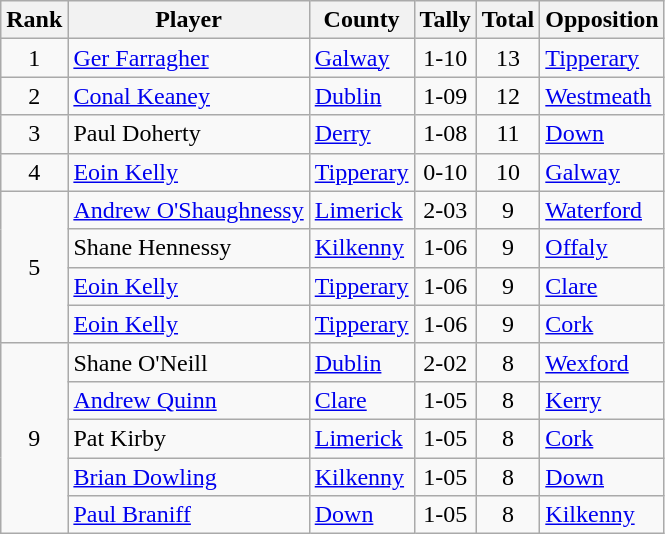<table class="wikitable">
<tr>
<th>Rank</th>
<th>Player</th>
<th>County</th>
<th>Tally</th>
<th>Total</th>
<th>Opposition</th>
</tr>
<tr>
<td rowspan=1 align=center>1</td>
<td><a href='#'>Ger Farragher</a></td>
<td><a href='#'>Galway</a></td>
<td align=center>1-10</td>
<td align=center>13</td>
<td><a href='#'>Tipperary</a></td>
</tr>
<tr>
<td rowspan=1 align=center>2</td>
<td><a href='#'>Conal Keaney</a></td>
<td><a href='#'>Dublin</a></td>
<td align=center>1-09</td>
<td align=center>12</td>
<td><a href='#'>Westmeath</a></td>
</tr>
<tr>
<td rowspan=1 align=center>3</td>
<td>Paul Doherty</td>
<td><a href='#'>Derry</a></td>
<td align=center>1-08</td>
<td align=center>11</td>
<td><a href='#'>Down</a></td>
</tr>
<tr>
<td rowspan=1 align=center>4</td>
<td><a href='#'>Eoin Kelly</a></td>
<td><a href='#'>Tipperary</a></td>
<td align=center>0-10</td>
<td align=center>10</td>
<td><a href='#'>Galway</a></td>
</tr>
<tr>
<td rowspan=4 align=center>5</td>
<td><a href='#'>Andrew O'Shaughnessy</a></td>
<td><a href='#'>Limerick</a></td>
<td align=center>2-03</td>
<td align=center>9</td>
<td><a href='#'>Waterford</a></td>
</tr>
<tr>
<td>Shane Hennessy</td>
<td><a href='#'>Kilkenny</a></td>
<td align=center>1-06</td>
<td align=center>9</td>
<td><a href='#'>Offaly</a></td>
</tr>
<tr>
<td><a href='#'>Eoin Kelly</a></td>
<td><a href='#'>Tipperary</a></td>
<td align=center>1-06</td>
<td align=center>9</td>
<td><a href='#'>Clare</a></td>
</tr>
<tr>
<td><a href='#'>Eoin Kelly</a></td>
<td><a href='#'>Tipperary</a></td>
<td align=center>1-06</td>
<td align=center>9</td>
<td><a href='#'>Cork</a></td>
</tr>
<tr>
<td rowspan=5 align=center>9</td>
<td>Shane O'Neill</td>
<td><a href='#'>Dublin</a></td>
<td align=center>2-02</td>
<td align=center>8</td>
<td><a href='#'>Wexford</a></td>
</tr>
<tr>
<td><a href='#'>Andrew Quinn</a></td>
<td><a href='#'>Clare</a></td>
<td align=center>1-05</td>
<td align=center>8</td>
<td><a href='#'>Kerry</a></td>
</tr>
<tr>
<td>Pat Kirby</td>
<td><a href='#'>Limerick</a></td>
<td align=center>1-05</td>
<td align=center>8</td>
<td><a href='#'>Cork</a></td>
</tr>
<tr>
<td><a href='#'>Brian Dowling</a></td>
<td><a href='#'>Kilkenny</a></td>
<td align=center>1-05</td>
<td align=center>8</td>
<td><a href='#'>Down</a></td>
</tr>
<tr>
<td><a href='#'>Paul Braniff</a></td>
<td><a href='#'>Down</a></td>
<td align=center>1-05</td>
<td align=center>8</td>
<td><a href='#'>Kilkenny</a></td>
</tr>
</table>
